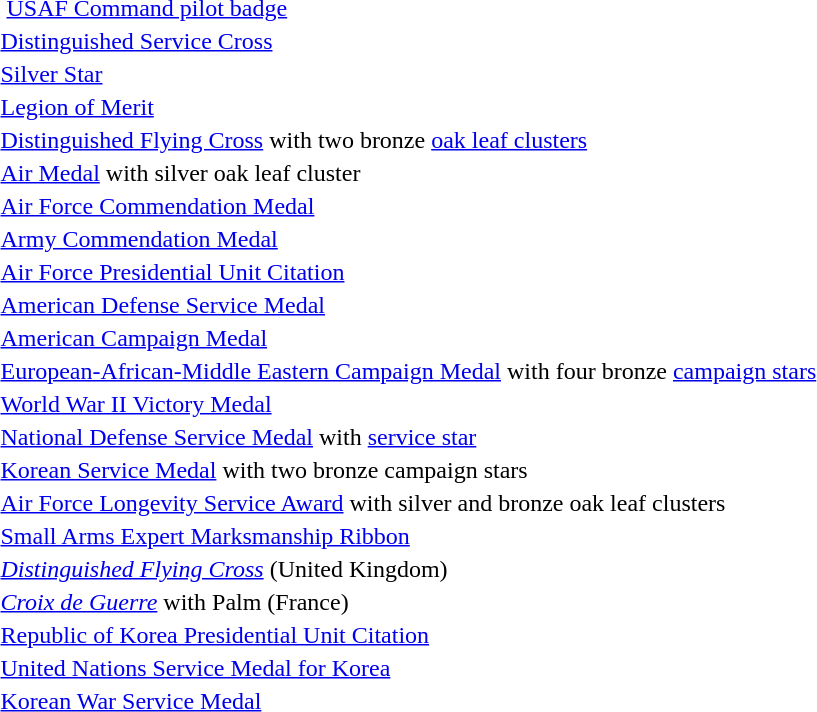<table>
<tr>
<td colspan="2">  <a href='#'>USAF Command pilot badge</a></td>
</tr>
<tr>
<td></td>
<td><a href='#'>Distinguished Service Cross</a></td>
</tr>
<tr>
<td></td>
<td><a href='#'>Silver Star</a></td>
</tr>
<tr>
<td></td>
<td><a href='#'>Legion of Merit</a></td>
</tr>
<tr>
<td></td>
<td><a href='#'>Distinguished Flying Cross</a> with two bronze <a href='#'>oak leaf clusters</a></td>
</tr>
<tr>
<td></td>
<td><a href='#'>Air Medal</a> with silver oak leaf cluster</td>
</tr>
<tr>
<td></td>
<td><a href='#'>Air Force Commendation Medal</a></td>
</tr>
<tr>
<td></td>
<td><a href='#'>Army Commendation Medal</a></td>
</tr>
<tr>
<td></td>
<td><a href='#'>Air Force Presidential Unit Citation</a></td>
</tr>
<tr>
<td></td>
<td><a href='#'>American Defense Service Medal</a></td>
</tr>
<tr>
<td></td>
<td><a href='#'>American Campaign Medal</a></td>
</tr>
<tr>
<td></td>
<td><a href='#'>European-African-Middle Eastern Campaign Medal</a> with four bronze <a href='#'>campaign stars</a></td>
</tr>
<tr>
<td></td>
<td><a href='#'>World War II Victory Medal</a></td>
</tr>
<tr>
<td></td>
<td><a href='#'>National Defense Service Medal</a> with <a href='#'>service star</a></td>
</tr>
<tr>
<td></td>
<td><a href='#'>Korean Service Medal</a> with two bronze campaign stars</td>
</tr>
<tr>
<td></td>
<td><a href='#'>Air Force Longevity Service Award</a> with silver and bronze oak leaf clusters</td>
</tr>
<tr>
<td></td>
<td><a href='#'>Small Arms Expert Marksmanship Ribbon</a></td>
</tr>
<tr>
<td></td>
<td><em><a href='#'>Distinguished Flying Cross</a></em> (United Kingdom)</td>
</tr>
<tr>
<td></td>
<td><em><a href='#'>Croix de Guerre</a></em> with Palm (France)</td>
</tr>
<tr>
<td></td>
<td><a href='#'>Republic of Korea Presidential Unit Citation</a></td>
</tr>
<tr>
<td></td>
<td><a href='#'>United Nations Service Medal for Korea</a></td>
</tr>
<tr>
<td></td>
<td><a href='#'>Korean War Service Medal</a></td>
</tr>
<tr>
</tr>
</table>
